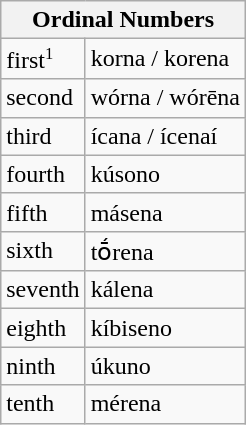<table class="wikitable">
<tr>
<th colspan="2">Ordinal Numbers</th>
</tr>
<tr>
<td>first<small><sup>1</sup></small></td>
<td>korna / korena</td>
</tr>
<tr>
<td>second</td>
<td>wórna / wórēna</td>
</tr>
<tr>
<td>third</td>
<td>ícana / ícenaí</td>
</tr>
<tr>
<td>fourth</td>
<td>kúsono</td>
</tr>
<tr>
<td>fifth</td>
<td>másena</td>
</tr>
<tr>
<td>sixth</td>
<td>tṓrena</td>
</tr>
<tr>
<td>seventh</td>
<td>kálena</td>
</tr>
<tr>
<td>eighth</td>
<td>kíbiseno</td>
</tr>
<tr>
<td>ninth</td>
<td>úkuno</td>
</tr>
<tr>
<td>tenth</td>
<td>mérena</td>
</tr>
</table>
